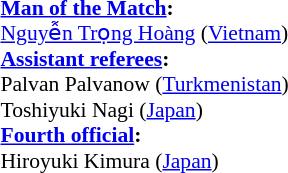<table width=50% style="font-size:90%;">
<tr>
<td><br><strong><a href='#'>Man of the Match</a>:</strong>	
<br><a href='#'>Nguyễn Trọng Hoàng</a> (<a href='#'>Vietnam</a>)<br><strong><a href='#'>Assistant referees</a>:</strong>
<br>Palvan Palvanow (<a href='#'>Turkmenistan</a>)
<br>Toshiyuki Nagi (<a href='#'>Japan</a>)
<br><strong><a href='#'>Fourth official</a>:</strong>
<br>Hiroyuki Kimura (<a href='#'>Japan</a>)</td>
</tr>
</table>
